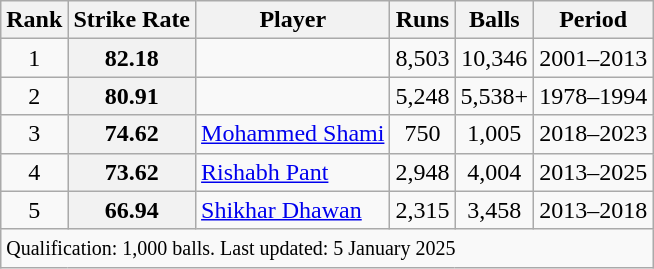<table class="wikitable sortable">
<tr>
<th scope=col>Rank</th>
<th scope=col>Strike Rate</th>
<th scope=col>Player</th>
<th scope=col>Runs</th>
<th scope=col>Balls</th>
<th scope=col>Period</th>
</tr>
<tr>
<td align=center>1</td>
<th scope=row style="text-align:center;">82.18</th>
<td></td>
<td align=center>8,503</td>
<td align=center>10,346</td>
<td>2001–2013</td>
</tr>
<tr>
<td align=center>2</td>
<th scope=row style=text-align:center;>80.91</th>
<td></td>
<td align=center>5,248</td>
<td align=center>5,538+</td>
<td>1978–1994</td>
</tr>
<tr>
<td align="center">3</td>
<th scope="row" style="text-align:center;">74.62</th>
<td><a href='#'>Mohammed Shami</a></td>
<td align="center">750</td>
<td align="center">1,005</td>
<td>2018–2023</td>
</tr>
<tr>
<td align="center">4</td>
<th scope="row" style="text-align:center;"><strong>73.62</strong></th>
<td><a href='#'>Rishabh Pant</a></td>
<td align="center">2,948</td>
<td align="center">4,004</td>
<td>2013–2025</td>
</tr>
<tr>
<td align="center">5</td>
<th scope="row" style="text-align:center;"><strong>66.94</strong></th>
<td><a href='#'>Shikhar Dhawan</a></td>
<td align="center">2,315</td>
<td align="center">3,458</td>
<td>2013–2018</td>
</tr>
<tr class="sortbottom">
<td colspan="6"><small>Qualification: 1,000 balls. Last updated: 5 January 2025</small></td>
</tr>
</table>
